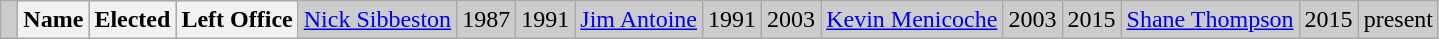<table class="wikitable">
<tr bgcolor="CCCCCC">
<td> </td>
<th><strong>Name </strong></th>
<th><strong>Elected</strong></th>
<th><strong>Left Office</strong><br></th>
<td><a href='#'>Nick Sibbeston</a></td>
<td>1987</td>
<td>1991<br></td>
<td><a href='#'>Jim Antoine</a></td>
<td>1991</td>
<td>2003<br></td>
<td><a href='#'>Kevin Menicoche</a></td>
<td>2003</td>
<td>2015<br></td>
<td><a href='#'>Shane Thompson</a></td>
<td>2015</td>
<td>present</td>
</tr>
</table>
